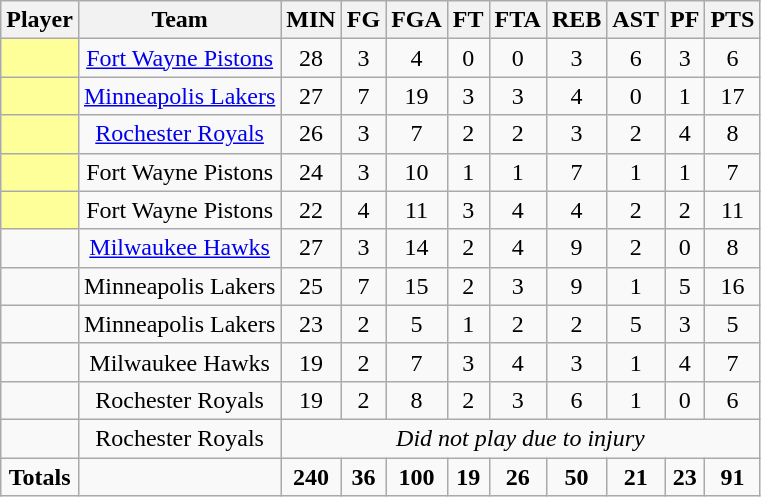<table class="wikitable sortable">
<tr>
<th>Player</th>
<th>Team</th>
<th>MIN</th>
<th>FG</th>
<th>FGA</th>
<th>FT</th>
<th>FTA</th>
<th>REB</th>
<th>AST</th>
<th>PF</th>
<th>PTS</th>
</tr>
<tr>
<td bgcolor="#FFFF99"></td>
<td align=center><a href='#'>Fort Wayne Pistons</a></td>
<td align=center>28</td>
<td align=center>3</td>
<td align=center>4</td>
<td align=center>0</td>
<td align=center>0</td>
<td align=center>3</td>
<td align=center>6</td>
<td align=center>3</td>
<td align=center>6</td>
</tr>
<tr>
<td bgcolor="#FFFF99"></td>
<td align=center><a href='#'>Minneapolis Lakers</a></td>
<td align=center>27</td>
<td align=center>7</td>
<td align=center>19</td>
<td align=center>3</td>
<td align=center>3</td>
<td align=center>4</td>
<td align=center>0</td>
<td align=center>1</td>
<td align=center>17</td>
</tr>
<tr>
<td bgcolor="#FFFF99"></td>
<td align=center><a href='#'>Rochester Royals</a></td>
<td align=center>26</td>
<td align=center>3</td>
<td align=center>7</td>
<td align=center>2</td>
<td align=center>2</td>
<td align=center>3</td>
<td align=center>2</td>
<td align=center>4</td>
<td align=center>8</td>
</tr>
<tr>
<td bgcolor="#FFFF99"></td>
<td align=center>Fort Wayne Pistons</td>
<td align=center>24</td>
<td align=center>3</td>
<td align=center>10</td>
<td align=center>1</td>
<td align=center>1</td>
<td align=center>7</td>
<td align=center>1</td>
<td align=center>1</td>
<td align=center>7</td>
</tr>
<tr>
<td bgcolor="#FFFF99"></td>
<td align=center>Fort Wayne Pistons</td>
<td align=center>22</td>
<td align=center>4</td>
<td align=center>11</td>
<td align=center>3</td>
<td align=center>4</td>
<td align=center>4</td>
<td align=center>2</td>
<td align=center>2</td>
<td align=center>11</td>
</tr>
<tr>
<td></td>
<td align=center><a href='#'>Milwaukee Hawks</a></td>
<td align=center>27</td>
<td align=center>3</td>
<td align=center>14</td>
<td align=center>2</td>
<td align=center>4</td>
<td align=center>9</td>
<td align=center>2</td>
<td align=center>0</td>
<td align=center>8</td>
</tr>
<tr>
<td></td>
<td align=center>Minneapolis Lakers</td>
<td align=center>25</td>
<td align=center>7</td>
<td align=center>15</td>
<td align=center>2</td>
<td align=center>3</td>
<td align=center>9</td>
<td align=center>1</td>
<td align=center>5</td>
<td align=center>16</td>
</tr>
<tr>
<td></td>
<td align=center>Minneapolis Lakers</td>
<td align=center>23</td>
<td align=center>2</td>
<td align=center>5</td>
<td align=center>1</td>
<td align=center>2</td>
<td align=center>2</td>
<td align=center>5</td>
<td align=center>3</td>
<td align=center>5</td>
</tr>
<tr>
<td></td>
<td align=center>Milwaukee Hawks</td>
<td align=center>19</td>
<td align=center>2</td>
<td align=center>7</td>
<td align=center>3</td>
<td align=center>4</td>
<td align=center>3</td>
<td align=center>1</td>
<td align=center>4</td>
<td align=center>7</td>
</tr>
<tr>
<td></td>
<td align=center>Rochester Royals</td>
<td align=center>19</td>
<td align=center>2</td>
<td align=center>8</td>
<td align=center>2</td>
<td align=center>3</td>
<td align=center>6</td>
<td align=center>1</td>
<td align=center>0</td>
<td align=center>6</td>
</tr>
<tr>
<td></td>
<td align=center>Rochester Royals</td>
<td align=center colspan=9><em>Did not play due to injury</em></td>
</tr>
<tr class="sortbottom">
<td align=center><strong>Totals</strong></td>
<td align=center></td>
<td align=center><strong>240</strong></td>
<td align=center><strong>36</strong></td>
<td align=center><strong>100</strong></td>
<td align=center><strong>19</strong></td>
<td align=center><strong>26</strong></td>
<td align=center><strong>50</strong></td>
<td align=center><strong>21</strong></td>
<td align=center><strong>23</strong></td>
<td align=center><strong>91</strong></td>
</tr>
</table>
